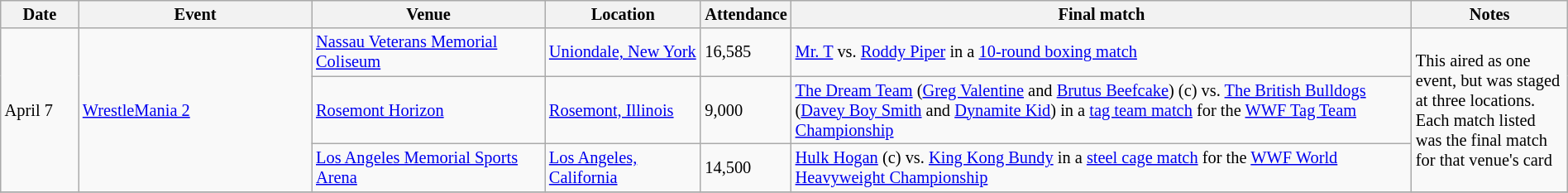<table id="Past_events_1986" class="sortable wikitable succession-box" style="font-size:85%; width:100%">
<tr>
<th scope="col" style="width:5%;">Date</th>
<th scope="col" style="width:15%;">Event</th>
<th scope="col" style="width:15%;">Venue</th>
<th scope="col" style="width:10%;">Location</th>
<th scope="col" style="width:5%;">Attendance</th>
<th scope="col" style="width:40%;">Final match</th>
<th scope="col" style="width:10%;">Notes</th>
</tr>
<tr>
<td rowspan="3">April 7</td>
<td rowspan="3"><a href='#'>WrestleMania 2</a></td>
<td><a href='#'>Nassau Veterans Memorial Coliseum</a></td>
<td><a href='#'>Uniondale, New York</a></td>
<td>16,585</td>
<td><a href='#'>Mr. T</a> vs. <a href='#'>Roddy Piper</a> in a <a href='#'>10-round boxing match</a></td>
<td rowspan="3">This aired as one event, but was staged at three locations. Each match listed was the final match for that venue's card</td>
</tr>
<tr>
<td><a href='#'>Rosemont Horizon</a></td>
<td><a href='#'>Rosemont, Illinois</a></td>
<td>9,000</td>
<td><a href='#'>The Dream Team</a> (<a href='#'>Greg Valentine</a> and <a href='#'>Brutus Beefcake</a>) (c) vs. <a href='#'>The British Bulldogs</a> (<a href='#'>Davey Boy Smith</a> and <a href='#'>Dynamite Kid</a>) in a <a href='#'>tag team match</a> for the <a href='#'>WWF Tag Team Championship</a></td>
</tr>
<tr>
<td><a href='#'>Los Angeles Memorial Sports Arena</a></td>
<td><a href='#'>Los Angeles, California</a></td>
<td>14,500</td>
<td><a href='#'>Hulk Hogan</a> (c) vs. <a href='#'>King Kong Bundy</a> in a <a href='#'>steel cage match</a> for the <a href='#'>WWF World Heavyweight Championship</a></td>
</tr>
<tr>
</tr>
</table>
